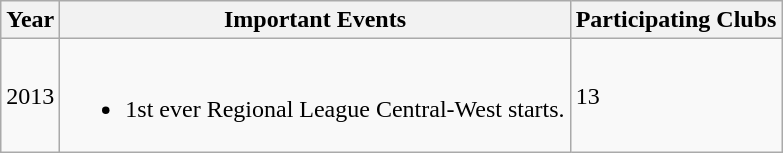<table class="wikitable">
<tr>
<th>Year</th>
<th>Important Events</th>
<th>Participating Clubs</th>
</tr>
<tr>
<td>2013</td>
<td><br><ul><li>1st ever Regional League Central-West starts.</li></ul></td>
<td>13</td>
</tr>
</table>
